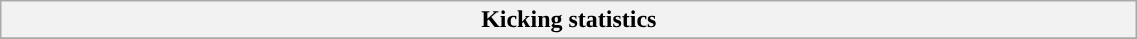<table style="width:60%; text-align:center;" class="wikitable collapsible collapsed">
<tr>
<th style="text-align:center; ">Kicking statistics</th>
</tr>
<tr>
</tr>
</table>
